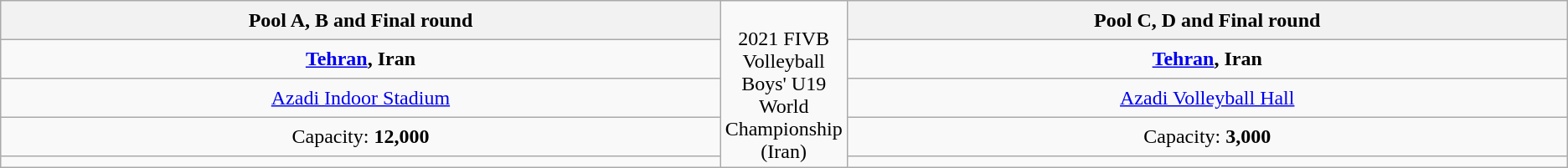<table class="wikitable" style="text-align:center">
<tr>
<th width=50%>Pool A, B and Final round</th>
<td rowspan="5"><br>2021 FIVB Volleyball Boys' U19 World Championship (Iran)</td>
<th width=50%>Pool C, D and Final round</th>
</tr>
<tr>
<td> <strong><a href='#'>Tehran</a>, Iran</strong></td>
<td> <strong><a href='#'>Tehran</a>, Iran</strong></td>
</tr>
<tr>
<td><a href='#'>Azadi Indoor Stadium</a></td>
<td><a href='#'>Azadi Volleyball Hall</a></td>
</tr>
<tr>
<td>Capacity: <strong>12,000</strong></td>
<td>Capacity: <strong>3,000</strong></td>
</tr>
<tr>
<td></td>
<td></td>
</tr>
</table>
